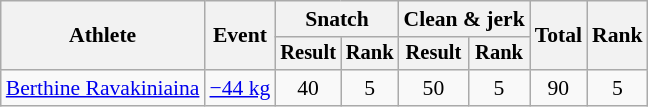<table class="wikitable" style="font-size:90%">
<tr>
<th rowspan="2">Athlete</th>
<th rowspan="2">Event</th>
<th colspan="2">Snatch</th>
<th colspan="2">Clean & jerk</th>
<th rowspan="2">Total</th>
<th rowspan="2">Rank</th>
</tr>
<tr style="font-size:95%">
<th>Result</th>
<th>Rank</th>
<th>Result</th>
<th>Rank</th>
</tr>
<tr align=center>
<td align=left><a href='#'>Berthine Ravakiniaina</a></td>
<td align=left><a href='#'>−44 kg</a></td>
<td>40</td>
<td>5</td>
<td>50</td>
<td>5</td>
<td>90</td>
<td>5</td>
</tr>
</table>
